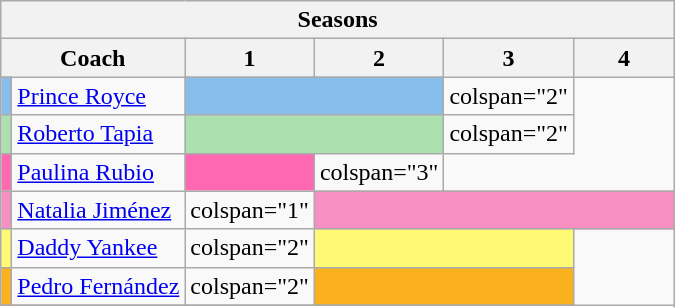<table class="wikitable">
<tr>
<th colspan="7">Seasons</th>
</tr>
<tr>
<th colspan="2">Coach</th>
<th width="60">1</th>
<th width="60">2</th>
<th width="60">3</th>
<th width="60">4</th>
</tr>
<tr>
<td style="background:#87beeb"></td>
<td><a href='#'>Prince Royce</a></td>
<td colspan="2" bgcolor="#87beeb"></td>
<td>colspan="2" </td>
</tr>
<tr>
<td style="background:#ace1af"></td>
<td><a href='#'>Roberto Tapia</a></td>
<td colspan="2" bgcolor="#ace1af"></td>
<td>colspan="2" </td>
</tr>
<tr>
<td style="background:#FF69B4"></td>
<td><a href='#'>Paulina Rubio</a></td>
<td colspan="1" bgcolor="#FF69B4"></td>
<td>colspan="3" </td>
</tr>
<tr>
<td style="background:#f78fc2"></td>
<td><a href='#'>Natalia Jiménez</a></td>
<td>colspan="1" </td>
<td colspan="3" bgcolor="#f78fc2"></td>
</tr>
<tr>
<td style="background:#fffa73"></td>
<td><a href='#'>Daddy Yankee</a></td>
<td>colspan="2" </td>
<td colspan="2" bgcolor="#fffa73"></td>
</tr>
<tr>
<td style="background:#fbb11e"></td>
<td><a href='#'>Pedro Fernández</a></td>
<td>colspan="2" </td>
<td colspan="2" bgcolor="#fbb11e"></td>
</tr>
<tr>
</tr>
</table>
